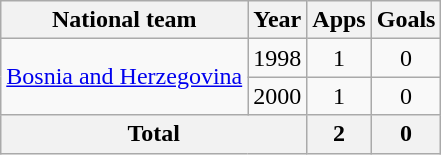<table class="wikitable" style="text-align:center">
<tr>
<th>National team</th>
<th>Year</th>
<th>Apps</th>
<th>Goals</th>
</tr>
<tr>
<td rowspan="2"><a href='#'>Bosnia and Herzegovina</a></td>
<td>1998</td>
<td>1</td>
<td>0</td>
</tr>
<tr>
<td>2000</td>
<td>1</td>
<td>0</td>
</tr>
<tr>
<th colspan="2">Total</th>
<th>2</th>
<th>0</th>
</tr>
</table>
